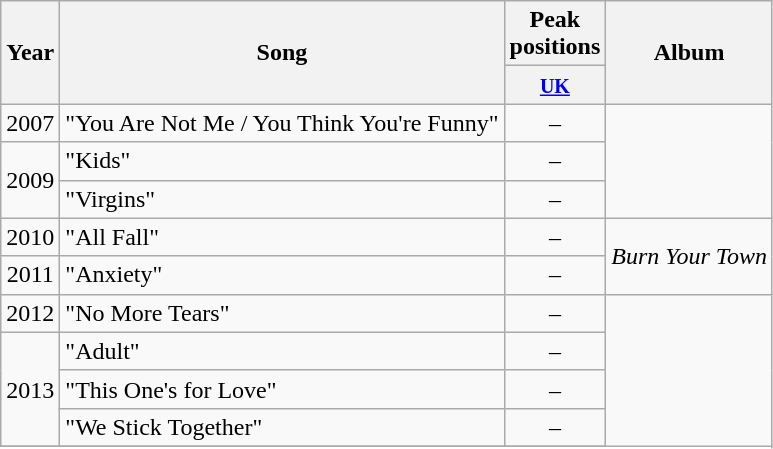<table class="wikitable" style="text-align:center;" border="1">
<tr>
<th rowspan="2">Year</th>
<th rowspan="2">Song</th>
<th colspan="1">Peak positions</th>
<th rowspan="2">Album</th>
</tr>
<tr>
<th width="40"><small><a href='#'>UK</a></small></th>
</tr>
<tr>
<td>2007</td>
<td align="left">"You Are Not Me / You Think You're Funny"</td>
<td>–</td>
<td rowspan="3"></td>
</tr>
<tr>
<td rowspan="2">2009</td>
<td align="left">"Kids"</td>
<td>–</td>
</tr>
<tr>
<td align="left">"Virgins"</td>
<td>–</td>
</tr>
<tr>
<td>2010</td>
<td align="left">"All Fall"</td>
<td>–</td>
<td rowspan="2"><em>Burn Your Town</em></td>
</tr>
<tr>
<td>2011</td>
<td align="left">"Anxiety"</td>
<td>–</td>
</tr>
<tr>
<td>2012</td>
<td align="left">"No More Tears"</td>
<td>–</td>
</tr>
<tr>
<td rowspan="3">2013</td>
<td align="left">"Adult"</td>
<td>–</td>
</tr>
<tr>
<td align="left">"This One's for Love"</td>
<td>–</td>
</tr>
<tr>
<td align="left">"We Stick Together"</td>
<td>–</td>
</tr>
<tr>
</tr>
</table>
